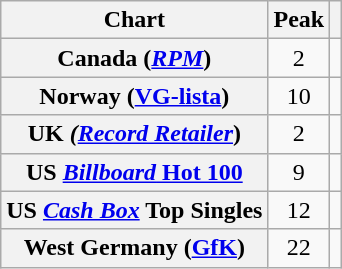<table class="wikitable sortable plainrowheaders" style="text-align:center;">
<tr>
<th scope="col">Chart</th>
<th scope="col">Peak</th>
<th scope="col" class="unsortable"></th>
</tr>
<tr>
<th scope="row">Canada (<em><a href='#'>RPM</a></em>)</th>
<td>2</td>
<td></td>
</tr>
<tr>
<th scope="row">Norway (<a href='#'>VG-lista</a>)</th>
<td>10</td>
<td></td>
</tr>
<tr>
<th scope="row">UK <em>(<a href='#'>Record Retailer</a></em>)</th>
<td>2</td>
<td></td>
</tr>
<tr>
<th scope="row">US <a href='#'><em>Billboard</em> Hot 100</a></th>
<td>9</td>
<td></td>
</tr>
<tr>
<th scope="row">US <em><a href='#'>Cash Box</a></em> Top Singles</th>
<td>12</td>
<td></td>
</tr>
<tr>
<th scope="row">West Germany (<a href='#'>GfK</a>)</th>
<td>22</td>
<td></td>
</tr>
</table>
